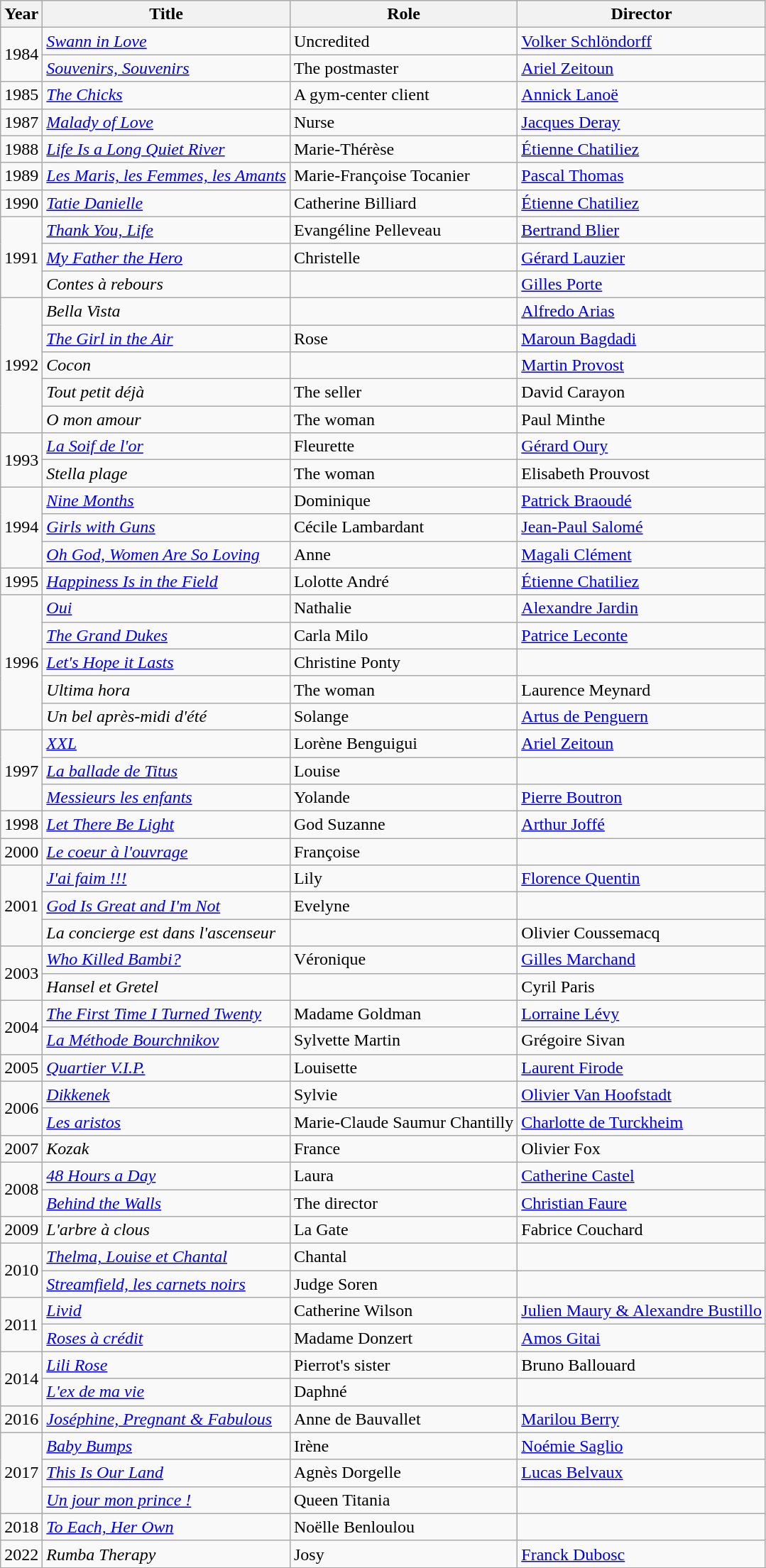<table class="wikitable">
<tr>
<th>Year</th>
<th>Title</th>
<th>Role</th>
<th>Director</th>
</tr>
<tr>
<td rowspan=2>1984</td>
<td><em><a href='#'>Swann in Love</a></em></td>
<td>Uncredited</td>
<td><a href='#'>Volker Schlöndorff</a></td>
</tr>
<tr>
<td><em><a href='#'>Souvenirs, Souvenirs</a></em></td>
<td>The postmaster</td>
<td><a href='#'>Ariel Zeitoun</a></td>
</tr>
<tr>
<td>1985</td>
<td><em><a href='#'>The Chicks</a></em></td>
<td>A gym-center client</td>
<td><a href='#'>Annick Lanoë</a></td>
</tr>
<tr>
<td>1987</td>
<td><em><a href='#'>Malady of Love</a></em></td>
<td>Nurse</td>
<td><a href='#'>Jacques Deray</a></td>
</tr>
<tr>
<td>1988</td>
<td><em><a href='#'>Life Is a Long Quiet River</a></em></td>
<td>Marie-Thérèse</td>
<td><a href='#'>Étienne Chatiliez</a></td>
</tr>
<tr>
<td>1989</td>
<td><em><a href='#'>Les Maris, les Femmes, les Amants</a></em></td>
<td>Marie-Françoise Tocanier</td>
<td><a href='#'>Pascal Thomas</a></td>
</tr>
<tr>
<td>1990</td>
<td><em><a href='#'>Tatie Danielle</a></em></td>
<td>Catherine Billiard</td>
<td><a href='#'>Étienne Chatiliez</a></td>
</tr>
<tr>
<td rowspan=3>1991</td>
<td><em><a href='#'>Thank You, Life</a></em></td>
<td>Evangéline Pelleveau</td>
<td><a href='#'>Bertrand Blier</a></td>
</tr>
<tr>
<td><em><a href='#'>My Father the Hero</a></em></td>
<td>Christelle</td>
<td><a href='#'>Gérard Lauzier</a></td>
</tr>
<tr>
<td><em>Contes à rebours</em></td>
<td></td>
<td><a href='#'>Gilles Porte</a></td>
</tr>
<tr>
<td rowspan=5>1992</td>
<td><em>Bella Vista</em></td>
<td></td>
<td><a href='#'>Alfredo Arias</a></td>
</tr>
<tr>
<td><em><a href='#'>The Girl in the Air</a></em></td>
<td>Rose</td>
<td><a href='#'>Maroun Bagdadi</a></td>
</tr>
<tr>
<td><em>Cocon</em></td>
<td></td>
<td><a href='#'>Martin Provost</a></td>
</tr>
<tr>
<td><em>Tout petit déjà</em></td>
<td>The seller</td>
<td>David Carayon</td>
</tr>
<tr>
<td><em>O mon amour</em></td>
<td>The woman</td>
<td>Paul Minthe</td>
</tr>
<tr>
<td rowspan=2>1993</td>
<td><em><a href='#'>La Soif de l'or</a></em></td>
<td>Fleurette</td>
<td><a href='#'>Gérard Oury</a></td>
</tr>
<tr>
<td><em>Stella plage</em></td>
<td>The woman</td>
<td>Elisabeth Prouvost</td>
</tr>
<tr>
<td rowspan=3>1994</td>
<td><em><a href='#'>Nine Months</a></em></td>
<td>Dominique</td>
<td><a href='#'>Patrick Braoudé</a></td>
</tr>
<tr>
<td><em><a href='#'>Girls with Guns</a></em></td>
<td>Cécile Lambardant</td>
<td><a href='#'>Jean-Paul Salomé</a></td>
</tr>
<tr>
<td><em><a href='#'>Oh God, Women Are So Loving</a></em></td>
<td>Anne</td>
<td><a href='#'>Magali Clément</a></td>
</tr>
<tr>
<td>1995</td>
<td><em><a href='#'>Happiness Is in the Field</a></em></td>
<td>Lolotte André</td>
<td><a href='#'>Étienne Chatiliez</a></td>
</tr>
<tr>
<td rowspan=5>1996</td>
<td><em><a href='#'>Oui</a></em></td>
<td>Nathalie</td>
<td><a href='#'>Alexandre Jardin</a></td>
</tr>
<tr>
<td><em><a href='#'>The Grand Dukes</a></em></td>
<td>Carla Milo</td>
<td><a href='#'>Patrice Leconte</a></td>
</tr>
<tr>
<td><em><a href='#'>Let's Hope it Lasts</a></em></td>
<td>Christine Ponty</td>
<td></td>
</tr>
<tr>
<td><em>Ultima hora</em></td>
<td>The woman</td>
<td>Laurence Meynard</td>
</tr>
<tr>
<td><em>Un bel après-midi d'été</em></td>
<td>Solange</td>
<td><a href='#'>Artus de Penguern</a></td>
</tr>
<tr>
<td rowspan=3>1997</td>
<td><em><a href='#'>XXL</a></em></td>
<td>Lorène Benguigui</td>
<td><a href='#'>Ariel Zeitoun</a></td>
</tr>
<tr>
<td><em><a href='#'>La ballade de Titus</a></em></td>
<td>Louise</td>
<td></td>
</tr>
<tr>
<td><em><a href='#'>Messieurs les enfants</a></em></td>
<td>Yolande</td>
<td><a href='#'>Pierre Boutron</a></td>
</tr>
<tr>
<td>1998</td>
<td><em><a href='#'>Let There Be Light</a></em></td>
<td>God Suzanne</td>
<td><a href='#'>Arthur Joffé</a></td>
</tr>
<tr>
<td>2000</td>
<td><em><a href='#'>Le coeur à l'ouvrage</a></em></td>
<td>Françoise</td>
<td></td>
</tr>
<tr>
<td rowspan=3>2001</td>
<td><em><a href='#'>J'ai faim !!!</a></em></td>
<td>Lily</td>
<td><a href='#'>Florence Quentin</a></td>
</tr>
<tr>
<td><em><a href='#'>God Is Great and I'm Not</a></em></td>
<td>Evelyne</td>
<td></td>
</tr>
<tr>
<td><em>La concierge est dans l'ascenseur</em></td>
<td></td>
<td>Olivier Coussemacq</td>
</tr>
<tr>
<td rowspan=2>2003</td>
<td><em><a href='#'>Who Killed Bambi?</a></em></td>
<td>Véronique</td>
<td><a href='#'>Gilles Marchand</a></td>
</tr>
<tr>
<td><em>Hansel et Gretel</em></td>
<td></td>
<td>Cyril Paris</td>
</tr>
<tr>
<td rowspan=2>2004</td>
<td><em><a href='#'>The First Time I Turned Twenty</a></em></td>
<td>Madame Goldman</td>
<td><a href='#'>Lorraine Lévy</a></td>
</tr>
<tr>
<td><em><a href='#'>La Méthode Bourchnikov</a></em></td>
<td>Sylvette Martin</td>
<td>Grégoire Sivan</td>
</tr>
<tr>
<td>2005</td>
<td><em><a href='#'>Quartier V.I.P.</a></em></td>
<td>Louisette</td>
<td><a href='#'>Laurent Firode</a></td>
</tr>
<tr>
<td rowspan=2>2006</td>
<td><em><a href='#'>Dikkenek</a></em></td>
<td>Sylvie</td>
<td><a href='#'>Olivier Van Hoofstadt</a></td>
</tr>
<tr>
<td><em><a href='#'>Les aristos</a></em></td>
<td>Marie-Claude Saumur Chantilly</td>
<td><a href='#'>Charlotte de Turckheim</a></td>
</tr>
<tr>
<td>2007</td>
<td><em>Kozak</em></td>
<td>France</td>
<td>Olivier Fox</td>
</tr>
<tr>
<td rowspan=2>2008</td>
<td><em><a href='#'>48 Hours a Day</a></em></td>
<td>Laura</td>
<td><a href='#'>Catherine Castel</a></td>
</tr>
<tr>
<td><em><a href='#'>Behind the Walls</a></em></td>
<td>The director</td>
<td><a href='#'>Christian Faure</a></td>
</tr>
<tr>
<td>2009</td>
<td><em>L'arbre à clous</em></td>
<td>La Gate</td>
<td>Fabrice Couchard</td>
</tr>
<tr>
<td rowspan=2>2010</td>
<td><em><a href='#'>Thelma, Louise et Chantal</a></em></td>
<td>Chantal</td>
<td></td>
</tr>
<tr>
<td><em><a href='#'>Streamfield, les carnets noirs</a></em></td>
<td>Judge Soren</td>
<td></td>
</tr>
<tr>
<td rowspan=2>2011</td>
<td><em><a href='#'>Livid</a></em></td>
<td>Catherine Wilson</td>
<td><a href='#'>Julien Maury & Alexandre Bustillo</a></td>
</tr>
<tr>
<td><em><a href='#'>Roses à crédit</a></em></td>
<td>Madame Donzert</td>
<td><a href='#'>Amos Gitai</a></td>
</tr>
<tr>
<td rowspan=2>2014</td>
<td><em><a href='#'>Lili Rose</a></em></td>
<td>Pierrot's sister</td>
<td>Bruno Ballouard</td>
</tr>
<tr>
<td><em><a href='#'>L'ex de ma vie</a></em></td>
<td>Daphné</td>
<td></td>
</tr>
<tr>
<td>2016</td>
<td><em><a href='#'>Joséphine, Pregnant & Fabulous</a></em></td>
<td>Anne de Bauvallet</td>
<td><a href='#'>Marilou Berry</a></td>
</tr>
<tr>
<td rowspan=3>2017</td>
<td><em><a href='#'>Baby Bumps</a></em></td>
<td>Irène</td>
<td><a href='#'>Noémie Saglio</a></td>
</tr>
<tr>
<td><em><a href='#'>This Is Our Land</a></em></td>
<td>Agnès Dorgelle</td>
<td><a href='#'>Lucas Belvaux</a></td>
</tr>
<tr>
<td><em><a href='#'>Un jour mon prince !</a></em></td>
<td>Queen Titania</td>
<td></td>
</tr>
<tr>
<td>2018</td>
<td><em><a href='#'>To Each, Her Own</a></em></td>
<td>Noëlle Benloulou</td>
<td></td>
</tr>
<tr>
<td>2022</td>
<td><em>Rumba Therapy</em></td>
<td>Josy</td>
<td><a href='#'>Franck Dubosc</a></td>
</tr>
<tr>
</tr>
</table>
